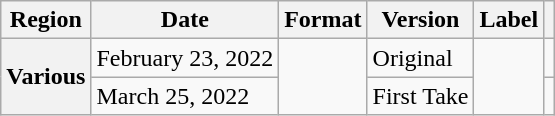<table class="wikitable plainrowheaders">
<tr>
<th scope="col">Region</th>
<th scope="col">Date</th>
<th scope="col">Format</th>
<th>Version</th>
<th scope="col">Label</th>
<th scope="col"></th>
</tr>
<tr>
<th rowspan="2" scope="row">Various</th>
<td>February 23, 2022</td>
<td rowspan="2"></td>
<td>Original</td>
<td rowspan="2"></td>
<td align="center"></td>
</tr>
<tr>
<td>March 25, 2022</td>
<td>First Take</td>
<td align="center"></td>
</tr>
</table>
